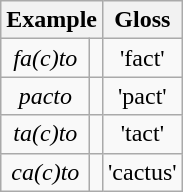<table class="wikitable">
<tr>
<th colspan="2">Example</th>
<th>Gloss</th>
</tr>
<tr style="text-align: center;">
<td><em>fa(c)to</em></td>
<td></td>
<td>'fact'</td>
</tr>
<tr style="text-align: center;">
<td><em>pacto</em></td>
<td></td>
<td>'pact'</td>
</tr>
<tr style="text-align: center;">
<td><em>ta(c)to</em></td>
<td></td>
<td>'tact'</td>
</tr>
<tr style="text-align: center;">
<td><em>ca(c)to</em></td>
<td></td>
<td>'cactus'</td>
</tr>
</table>
